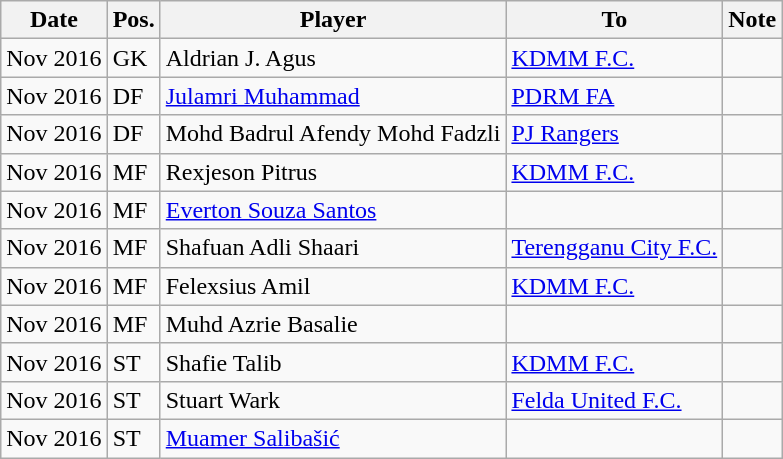<table class="wikitable sortable">
<tr>
<th>Date</th>
<th>Pos.</th>
<th>Player</th>
<th>To</th>
<th>Note</th>
</tr>
<tr>
<td>Nov 2016</td>
<td>GK</td>
<td> Aldrian J. Agus</td>
<td> <a href='#'>KDMM F.C.</a></td>
<td></td>
</tr>
<tr>
<td>Nov 2016</td>
<td>DF</td>
<td> <a href='#'>Julamri Muhammad</a></td>
<td> <a href='#'>PDRM FA</a></td>
<td></td>
</tr>
<tr>
<td>Nov 2016</td>
<td>DF</td>
<td> Mohd Badrul Afendy Mohd Fadzli</td>
<td> <a href='#'>PJ Rangers</a></td>
<td></td>
</tr>
<tr>
<td>Nov 2016</td>
<td>MF</td>
<td> Rexjeson Pitrus</td>
<td> <a href='#'>KDMM F.C.</a></td>
<td></td>
</tr>
<tr>
<td>Nov 2016</td>
<td>MF</td>
<td> <a href='#'>Everton Souza Santos</a></td>
<td></td>
<td></td>
</tr>
<tr>
<td>Nov 2016</td>
<td>MF</td>
<td> Shafuan Adli Shaari</td>
<td> <a href='#'>Terengganu City F.C.</a></td>
<td></td>
</tr>
<tr>
<td>Nov 2016</td>
<td>MF</td>
<td> Felexsius Amil</td>
<td> <a href='#'>KDMM F.C.</a></td>
<td></td>
</tr>
<tr>
<td>Nov 2016</td>
<td>MF</td>
<td> Muhd Azrie Basalie</td>
<td></td>
<td></td>
</tr>
<tr>
<td>Nov 2016</td>
<td>ST</td>
<td> Shafie Talib</td>
<td> <a href='#'>KDMM F.C.</a></td>
<td></td>
</tr>
<tr>
<td>Nov 2016</td>
<td>ST</td>
<td> Stuart Wark</td>
<td> <a href='#'>Felda United F.C.</a></td>
<td></td>
</tr>
<tr>
<td>Nov 2016</td>
<td>ST</td>
<td> <a href='#'>Muamer Salibašić</a></td>
<td></td>
<td></td>
</tr>
</table>
